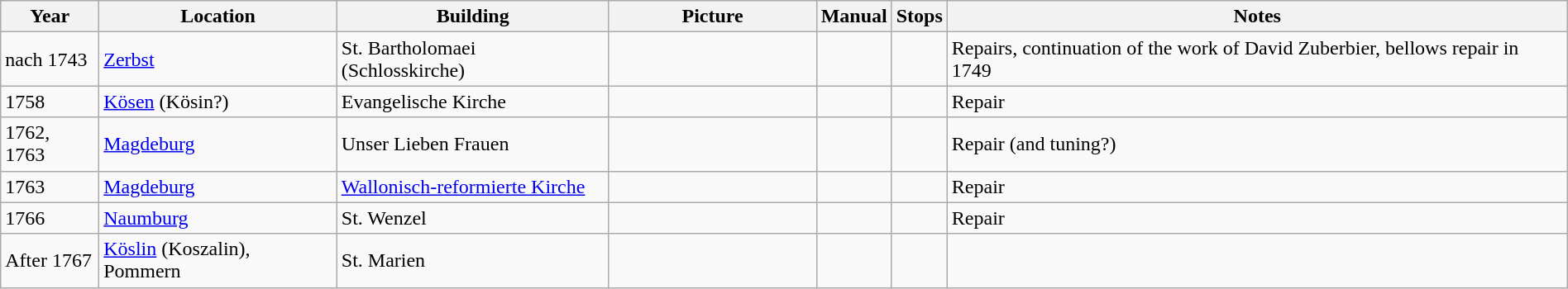<table class="wikitable sortable" width="100%">
<tr class="hintergrundfarbe5">
<th>Year</th>
<th>Location</th>
<th>Building</th>
<th class=unsortable style="width:160px">Picture</th>
<th>Manual</th>
<th>Stops</th>
<th class="unsortable">Notes</th>
</tr>
<tr>
<td>nach 1743</td>
<td><a href='#'>Zerbst</a></td>
<td>St. Bartholomaei (Schlosskirche)</td>
<td></td>
<td></td>
<td></td>
<td>Repairs, continuation of the work of David Zuberbier, bellows repair in 1749</td>
</tr>
<tr>
<td>1758</td>
<td><a href='#'>Kösen</a> (Kösin?)</td>
<td>Evangelische Kirche</td>
<td></td>
<td></td>
<td></td>
<td>Repair</td>
</tr>
<tr>
<td>1762, 1763</td>
<td><a href='#'>Magdeburg</a></td>
<td>Unser Lieben Frauen</td>
<td></td>
<td></td>
<td></td>
<td>Repair (and tuning?)</td>
</tr>
<tr>
<td>1763</td>
<td><a href='#'>Magdeburg</a></td>
<td><a href='#'>Wallonisch-reformierte Kirche</a></td>
<td></td>
<td></td>
<td></td>
<td>Repair</td>
</tr>
<tr>
<td>1766</td>
<td><a href='#'>Naumburg</a></td>
<td>St. Wenzel</td>
<td></td>
<td></td>
<td></td>
<td>Repair</td>
</tr>
<tr>
<td>After 1767</td>
<td><a href='#'>Köslin</a> (Koszalin), Pommern</td>
<td>St. Marien</td>
<td></td>
<td></td>
<td></td>
<td></td>
</tr>
</table>
